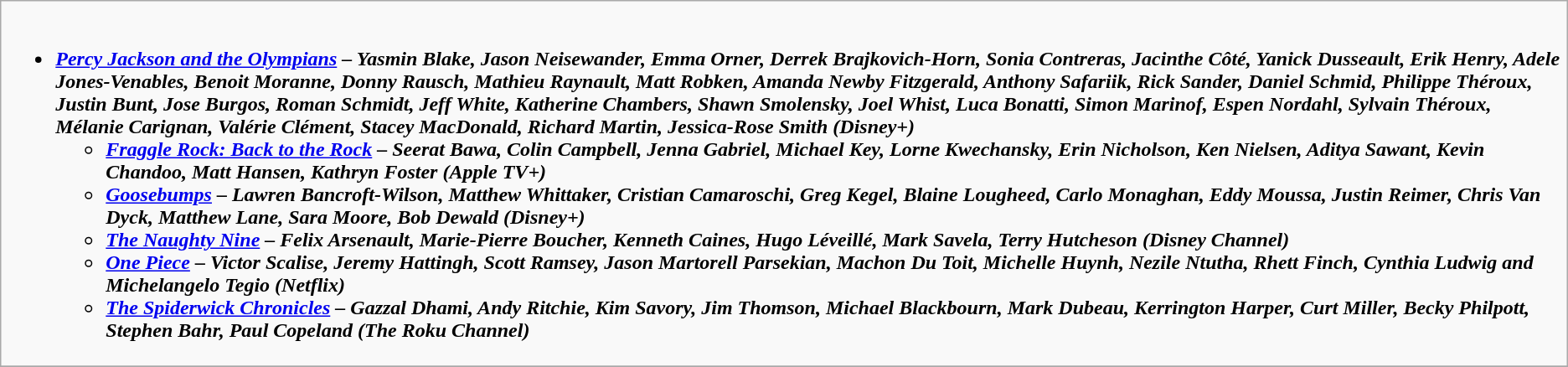<table class=wikitable>
<tr>
<td colspan=2 style="vertical-align:top;" width="50%"><br><ul><li><strong><em><a href='#'>Percy Jackson and the Olympians</a><em> –  Yasmin Blake, Jason Neisewander, Emma Orner, Derrek Brajkovich-Horn, Sonia Contreras, Jacinthe Côté, Yanick Dusseault, Erik Henry, Adele Jones-Venables, Benoit Moranne, Donny Rausch, Mathieu Raynault, Matt Robken, Amanda Newby Fitzgerald, Anthony Safariik, Rick Sander, Daniel Schmid, Philippe Théroux, Justin Bunt, Jose Burgos, Roman Schmidt, Jeff White, Katherine Chambers, Shawn Smolensky, Joel Whist, Luca Bonatti, Simon Marinof, Espen Nordahl, Sylvain Théroux, Mélanie Carignan, Valérie Clément, Stacey MacDonald, Richard Martin, Jessica-Rose Smith (Disney+)<strong><ul><li></em><a href='#'>Fraggle Rock: Back to the Rock</a><em> – Seerat Bawa, Colin Campbell, Jenna Gabriel, Michael Key, Lorne Kwechansky, Erin Nicholson, Ken Nielsen, Aditya Sawant, Kevin Chandoo, Matt Hansen, Kathryn Foster (Apple TV+)</li><li></em><a href='#'>Goosebumps</a><em> – Lawren Bancroft-Wilson, Matthew Whittaker, Cristian Camaroschi, Greg Kegel, Blaine Lougheed, Carlo Monaghan, Eddy Moussa, Justin Reimer, Chris Van Dyck, Matthew Lane, Sara Moore, Bob Dewald (Disney+)</li><li></em><a href='#'>The Naughty Nine</a><em> – Felix Arsenault, Marie-Pierre Boucher, Kenneth Caines, Hugo Léveillé, Mark Savela, Terry Hutcheson (Disney Channel)</li><li></em><a href='#'>One Piece</a><em> – Victor Scalise, Jeremy Hattingh, Scott Ramsey, Jason Martorell Parsekian, Machon Du Toit, Michelle Huynh, Nezile Ntutha, Rhett Finch, Cynthia Ludwig and Michelangelo Tegio (Netflix)</li><li></em><a href='#'>The Spiderwick Chronicles</a><em> – Gazzal Dhami, Andy Ritchie, Kim Savory, Jim Thomson, Michael Blackbourn, Mark Dubeau, Kerrington Harper, Curt Miller, Becky Philpott, Stephen Bahr, Paul Copeland (The Roku Channel)</li></ul></li></ul></td>
</tr>
<tr>
</tr>
</table>
